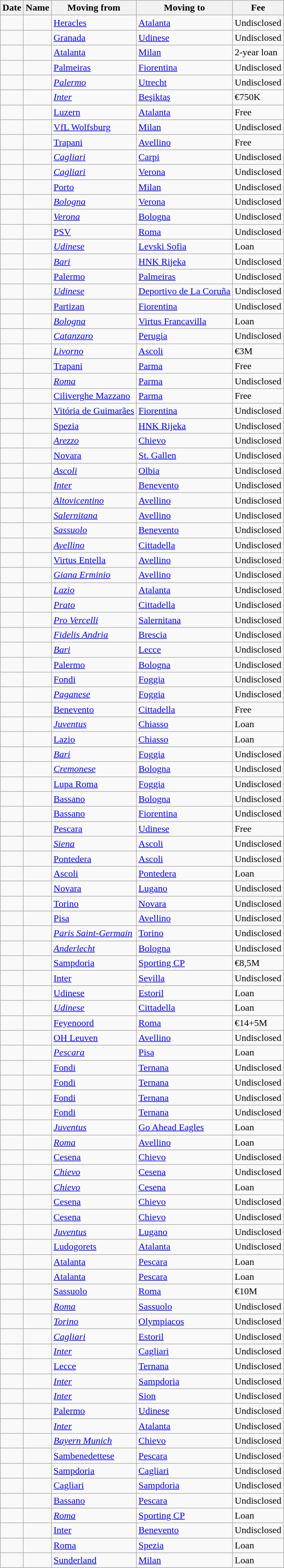<table class="wikitable sortable">
<tr>
<th>Date</th>
<th>Name</th>
<th>Moving from</th>
<th>Moving to</th>
<th>Fee</th>
</tr>
<tr>
<td></td>
<td> </td>
<td> <a href='#'>Heracles</a></td>
<td><a href='#'>Atalanta</a></td>
<td>Undisclosed</td>
</tr>
<tr>
<td></td>
<td> </td>
<td> <a href='#'>Granada</a></td>
<td><a href='#'>Udinese</a></td>
<td>Undisclosed</td>
</tr>
<tr>
<td></td>
<td> </td>
<td><a href='#'>Atalanta</a></td>
<td><a href='#'>Milan</a></td>
<td>2-year loan</td>
</tr>
<tr>
<td></td>
<td> </td>
<td> <a href='#'>Palmeiras</a></td>
<td><a href='#'>Fiorentina</a></td>
<td>Undisclosed</td>
</tr>
<tr>
<td></td>
<td> </td>
<td><em><a href='#'>Palermo</a></em></td>
<td> <a href='#'>Utrecht</a></td>
<td>Undisclosed</td>
</tr>
<tr>
<td></td>
<td> </td>
<td><em><a href='#'>Inter</a></em></td>
<td> <a href='#'>Beşiktaş</a></td>
<td>€750K</td>
</tr>
<tr>
<td></td>
<td> </td>
<td> <a href='#'>Luzern</a></td>
<td><a href='#'>Atalanta</a></td>
<td>Free</td>
</tr>
<tr>
<td></td>
<td> </td>
<td> <a href='#'>VfL Wolfsburg</a></td>
<td><a href='#'>Milan</a></td>
<td>Undisclosed</td>
</tr>
<tr>
<td></td>
<td></td>
<td><a href='#'>Trapani</a></td>
<td><a href='#'>Avellino</a></td>
<td>Free</td>
</tr>
<tr>
<td></td>
<td></td>
<td><em><a href='#'>Cagliari</a></em></td>
<td><a href='#'>Carpi</a></td>
<td>Undisclosed</td>
</tr>
<tr>
<td></td>
<td></td>
<td><em><a href='#'>Cagliari</a></em></td>
<td><a href='#'>Verona</a></td>
<td>Undisclosed</td>
</tr>
<tr>
<td></td>
<td> </td>
<td> <a href='#'>Porto</a></td>
<td><a href='#'>Milan</a></td>
<td>Undisclosed</td>
</tr>
<tr>
<td></td>
<td></td>
<td><em><a href='#'>Bologna</a></em></td>
<td><a href='#'>Verona</a></td>
<td>Undisclosed</td>
</tr>
<tr>
<td></td>
<td> </td>
<td><em><a href='#'>Verona</a></em></td>
<td><a href='#'>Bologna</a></td>
<td>Undisclosed</td>
</tr>
<tr>
<td></td>
<td> </td>
<td> <a href='#'>PSV</a></td>
<td><a href='#'>Roma</a></td>
<td>Undisclosed</td>
</tr>
<tr>
<td></td>
<td> </td>
<td><em><a href='#'>Udinese</a></em></td>
<td> <a href='#'>Levski Sofia</a></td>
<td>Loan</td>
</tr>
<tr>
<td></td>
<td> </td>
<td><em><a href='#'>Bari</a></em></td>
<td> <a href='#'>HNK Rijeka</a></td>
<td>Undisclosed</td>
</tr>
<tr>
<td></td>
<td> </td>
<td><a href='#'>Palermo</a></td>
<td> <a href='#'>Palmeiras</a></td>
<td>Undisclosed</td>
</tr>
<tr>
<td></td>
<td> </td>
<td><em><a href='#'>Udinese</a></em></td>
<td> <a href='#'>Deportivo de La Coruña</a></td>
<td>Undisclosed</td>
</tr>
<tr>
<td></td>
<td> </td>
<td> <a href='#'>Partizan</a></td>
<td><a href='#'>Fiorentina</a></td>
<td>Undisclosed</td>
</tr>
<tr>
<td></td>
<td></td>
<td><em><a href='#'>Bologna</a></em></td>
<td><a href='#'>Virtus Francavilla</a></td>
<td>Loan</td>
</tr>
<tr>
<td></td>
<td></td>
<td><em><a href='#'>Catanzaro</a></em></td>
<td><a href='#'>Perugia</a></td>
<td>Undisclosed</td>
</tr>
<tr>
<td></td>
<td></td>
<td><em><a href='#'>Livorno</a></em></td>
<td><a href='#'>Ascoli</a></td>
<td>€3M</td>
</tr>
<tr>
<td></td>
<td></td>
<td><a href='#'>Trapani</a></td>
<td><a href='#'>Parma</a></td>
<td>Free</td>
</tr>
<tr>
<td></td>
<td></td>
<td><em><a href='#'>Roma</a></em></td>
<td><a href='#'>Parma</a></td>
<td>Undisclosed</td>
</tr>
<tr>
<td></td>
<td></td>
<td><a href='#'>Ciliverghe Mazzano</a></td>
<td><a href='#'>Parma</a></td>
<td>Free</td>
</tr>
<tr>
<td></td>
<td> </td>
<td> <a href='#'>Vitória de Guimarães</a></td>
<td><a href='#'>Fiorentina</a></td>
<td>Undisclosed</td>
</tr>
<tr>
<td></td>
<td> </td>
<td><a href='#'>Spezia</a></td>
<td> <a href='#'>HNK Rijeka</a></td>
<td>Undisclosed</td>
</tr>
<tr>
<td></td>
<td></td>
<td><em><a href='#'>Arezzo</a></em></td>
<td><a href='#'>Chievo</a></td>
<td>Undisclosed</td>
</tr>
<tr>
<td></td>
<td> </td>
<td><a href='#'>Novara</a></td>
<td> <a href='#'>St. Gallen</a></td>
<td>Undisclosed</td>
</tr>
<tr>
<td></td>
<td></td>
<td><em><a href='#'>Ascoli</a></em></td>
<td><a href='#'>Olbia</a></td>
<td>Undisclosed</td>
</tr>
<tr>
<td></td>
<td> </td>
<td><em><a href='#'>Inter</a></em></td>
<td><a href='#'>Benevento</a></td>
<td>Undisclosed</td>
</tr>
<tr>
<td></td>
<td></td>
<td><em><a href='#'>Altovicentino</a></em></td>
<td><a href='#'>Avellino</a></td>
<td>Undisclosed</td>
</tr>
<tr>
<td></td>
<td></td>
<td><em><a href='#'>Salernitana</a></em></td>
<td><a href='#'>Avellino</a></td>
<td>Undisclosed</td>
</tr>
<tr>
<td></td>
<td> </td>
<td><em><a href='#'>Sassuolo</a></em></td>
<td><a href='#'>Benevento</a></td>
<td>Undisclosed</td>
</tr>
<tr>
<td></td>
<td></td>
<td><em><a href='#'>Avellino</a></em></td>
<td><a href='#'>Cittadella</a></td>
<td>Undisclosed</td>
</tr>
<tr>
<td></td>
<td></td>
<td><a href='#'>Virtus Entella</a></td>
<td><a href='#'>Avellino</a></td>
<td>Undisclosed</td>
</tr>
<tr>
<td></td>
<td></td>
<td><em><a href='#'>Giana Erminio</a></em></td>
<td><a href='#'>Avellino</a></td>
<td>Undisclosed</td>
</tr>
<tr>
<td></td>
<td> </td>
<td><em><a href='#'>Lazio</a></em></td>
<td><a href='#'>Atalanta</a></td>
<td>Undisclosed</td>
</tr>
<tr>
<td></td>
<td> </td>
<td><em><a href='#'>Prato</a></em></td>
<td><a href='#'>Cittadella</a></td>
<td>Undisclosed</td>
</tr>
<tr>
<td></td>
<td></td>
<td><em><a href='#'>Pro Vercelli</a></em></td>
<td><a href='#'>Salernitana</a></td>
<td>Undisclosed</td>
</tr>
<tr>
<td></td>
<td></td>
<td><em><a href='#'>Fidelis Andria</a></em></td>
<td><a href='#'>Brescia</a></td>
<td>Undisclosed</td>
</tr>
<tr>
<td></td>
<td></td>
<td><em><a href='#'>Bari</a></em></td>
<td><a href='#'>Lecce</a></td>
<td>Undisclosed</td>
</tr>
<tr>
<td></td>
<td> </td>
<td><a href='#'>Palermo</a></td>
<td><a href='#'>Bologna</a></td>
<td>Undisclosed</td>
</tr>
<tr>
<td></td>
<td></td>
<td><a href='#'>Fondi</a></td>
<td><a href='#'>Foggia</a></td>
<td>Undisclosed</td>
</tr>
<tr>
<td></td>
<td></td>
<td><em><a href='#'>Paganese</a></em></td>
<td><a href='#'>Foggia</a></td>
<td>Undisclosed</td>
</tr>
<tr>
<td></td>
<td></td>
<td><a href='#'>Benevento</a></td>
<td><a href='#'>Cittadella</a></td>
<td>Free</td>
</tr>
<tr>
<td></td>
<td> </td>
<td><em><a href='#'>Juventus</a></em></td>
<td> <a href='#'>Chiasso</a></td>
<td>Loan</td>
</tr>
<tr>
<td></td>
<td> </td>
<td><a href='#'>Lazio</a></td>
<td> <a href='#'>Chiasso</a></td>
<td>Loan</td>
</tr>
<tr>
<td></td>
<td></td>
<td><em><a href='#'>Bari</a></em></td>
<td><a href='#'>Foggia</a></td>
<td>Undisclosed</td>
</tr>
<tr>
<td></td>
<td></td>
<td><em><a href='#'>Cremonese</a></em></td>
<td><a href='#'>Bologna</a></td>
<td>Undisclosed</td>
</tr>
<tr>
<td></td>
<td></td>
<td><a href='#'>Lupa Roma</a></td>
<td><a href='#'>Foggia</a></td>
<td>Undisclosed</td>
</tr>
<tr>
<td></td>
<td></td>
<td><a href='#'>Bassano</a></td>
<td><a href='#'>Bologna</a></td>
<td>Undisclosed</td>
</tr>
<tr>
<td></td>
<td></td>
<td><a href='#'>Bassano</a></td>
<td><a href='#'>Fiorentina</a></td>
<td>Undisclosed</td>
</tr>
<tr>
<td></td>
<td> </td>
<td><a href='#'>Pescara</a></td>
<td><a href='#'>Udinese</a></td>
<td>Free</td>
</tr>
<tr>
<td></td>
<td></td>
<td><em><a href='#'>Siena</a></em></td>
<td><a href='#'>Ascoli</a></td>
<td>Undisclosed</td>
</tr>
<tr>
<td></td>
<td></td>
<td><a href='#'>Pontedera</a></td>
<td><a href='#'>Ascoli</a></td>
<td>Undisclosed</td>
</tr>
<tr>
<td></td>
<td></td>
<td><a href='#'>Ascoli</a></td>
<td><a href='#'>Pontedera</a></td>
<td>Loan</td>
</tr>
<tr>
<td></td>
<td> </td>
<td><a href='#'>Novara</a></td>
<td> <a href='#'>Lugano</a></td>
<td>Undisclosed</td>
</tr>
<tr>
<td></td>
<td></td>
<td><a href='#'>Torino</a></td>
<td><a href='#'>Novara</a></td>
<td>Undisclosed</td>
</tr>
<tr>
<td></td>
<td></td>
<td><a href='#'>Pisa</a></td>
<td><a href='#'>Avellino</a></td>
<td>Undisclosed</td>
</tr>
<tr>
<td></td>
<td></td>
<td> <em><a href='#'>Paris Saint-Germain</a></em></td>
<td><a href='#'>Torino</a></td>
<td>Undisclosed</td>
</tr>
<tr>
<td></td>
<td></td>
<td> <em><a href='#'>Anderlecht</a></em></td>
<td><a href='#'>Bologna</a></td>
<td>Undisclosed</td>
</tr>
<tr>
<td></td>
<td> </td>
<td><a href='#'>Sampdoria</a></td>
<td> <a href='#'>Sporting CP</a></td>
<td>€8,5M</td>
</tr>
<tr>
<td></td>
<td> </td>
<td><a href='#'>Inter</a></td>
<td> <a href='#'>Sevilla</a></td>
<td>Undisclosed</td>
</tr>
<tr>
<td></td>
<td> </td>
<td><a href='#'>Udinese</a></td>
<td> <a href='#'>Estoril</a></td>
<td>Loan</td>
</tr>
<tr>
<td></td>
<td></td>
<td><em><a href='#'>Udinese</a></em></td>
<td><a href='#'>Cittadella</a></td>
<td>Loan</td>
</tr>
<tr>
<td></td>
<td> </td>
<td> <a href='#'>Feyenoord</a></td>
<td><a href='#'>Roma</a></td>
<td>€14+5M</td>
</tr>
<tr>
<td></td>
<td> </td>
<td> <a href='#'>OH Leuven</a></td>
<td><a href='#'>Avellino</a></td>
<td>Undisclosed</td>
</tr>
<tr>
<td></td>
<td></td>
<td><em><a href='#'>Pescara</a></em></td>
<td><a href='#'>Pisa</a></td>
<td>Loan</td>
</tr>
<tr>
<td></td>
<td></td>
<td><a href='#'>Fondi</a></td>
<td><a href='#'>Ternana</a></td>
<td>Undisclosed</td>
</tr>
<tr>
<td></td>
<td></td>
<td><a href='#'>Fondi</a></td>
<td><a href='#'>Ternana</a></td>
<td>Undisclosed</td>
</tr>
<tr>
<td></td>
<td></td>
<td><a href='#'>Fondi</a></td>
<td><a href='#'>Ternana</a></td>
<td>Undisclosed</td>
</tr>
<tr>
<td></td>
<td></td>
<td><a href='#'>Fondi</a></td>
<td><a href='#'>Ternana</a></td>
<td>Undisclosed</td>
</tr>
<tr>
<td></td>
<td></td>
<td><em><a href='#'>Juventus</a></em></td>
<td> <a href='#'>Go Ahead Eagles</a></td>
<td>Loan</td>
</tr>
<tr>
<td></td>
<td></td>
<td><em><a href='#'>Roma</a></em></td>
<td><a href='#'>Avellino</a></td>
<td>Loan</td>
</tr>
<tr>
<td></td>
<td></td>
<td><a href='#'>Cesena</a></td>
<td><a href='#'>Chievo</a></td>
<td>Undisclosed</td>
</tr>
<tr>
<td></td>
<td> </td>
<td><em><a href='#'>Chievo</a></em></td>
<td><a href='#'>Cesena</a></td>
<td>Undisclosed</td>
</tr>
<tr>
<td></td>
<td> </td>
<td><em><a href='#'>Chievo</a></em></td>
<td><a href='#'>Cesena</a></td>
<td>Loan</td>
</tr>
<tr>
<td></td>
<td> </td>
<td><a href='#'>Cesena</a></td>
<td><a href='#'>Chievo</a></td>
<td>Undisclosed</td>
</tr>
<tr>
<td></td>
<td></td>
<td><a href='#'>Cesena</a></td>
<td><a href='#'>Chievo</a></td>
<td>Undisclosed</td>
</tr>
<tr>
<td></td>
<td> </td>
<td><em><a href='#'>Juventus</a></em></td>
<td> <a href='#'>Lugano</a></td>
<td>Undisclosed</td>
</tr>
<tr>
<td></td>
<td> </td>
<td> <a href='#'>Ludogorets</a></td>
<td><a href='#'>Atalanta</a></td>
<td>Undisclosed</td>
</tr>
<tr>
<td></td>
<td></td>
<td><a href='#'>Atalanta</a></td>
<td><a href='#'>Pescara</a></td>
<td>Loan</td>
</tr>
<tr>
<td></td>
<td> </td>
<td><a href='#'>Atalanta</a></td>
<td><a href='#'>Pescara</a></td>
<td>Loan</td>
</tr>
<tr>
<td></td>
<td></td>
<td><a href='#'>Sassuolo</a></td>
<td><a href='#'>Roma</a></td>
<td>€10M</td>
</tr>
<tr>
<td></td>
<td></td>
<td><em><a href='#'>Roma</a></em></td>
<td><a href='#'>Sassuolo</a></td>
<td>Undisclosed</td>
</tr>
<tr>
<td></td>
<td> </td>
<td><em><a href='#'>Torino</a></em></td>
<td> <a href='#'>Olympiacos</a></td>
<td>Undisclosed</td>
</tr>
<tr>
<td></td>
<td> </td>
<td><em><a href='#'>Cagliari</a></em></td>
<td> <a href='#'>Estoril</a></td>
<td>Undisclosed</td>
</tr>
<tr>
<td></td>
<td> </td>
<td><em><a href='#'>Inter</a></em></td>
<td><a href='#'>Cagliari</a></td>
<td>Undisclosed</td>
</tr>
<tr>
<td></td>
<td></td>
<td><a href='#'>Lecce</a></td>
<td><a href='#'>Ternana</a></td>
<td>Undisclosed</td>
</tr>
<tr>
<td></td>
<td></td>
<td><em><a href='#'>Inter</a></em></td>
<td><a href='#'>Sampdoria</a></td>
<td>Undisclosed</td>
</tr>
<tr>
<td></td>
<td></td>
<td><em><a href='#'>Inter</a></em></td>
<td> <a href='#'>Sion</a></td>
<td>Undisclosed</td>
</tr>
<tr>
<td></td>
<td></td>
<td><a href='#'>Palermo</a></td>
<td><a href='#'>Udinese</a></td>
<td>Undisclosed</td>
</tr>
<tr>
<td></td>
<td></td>
<td><em><a href='#'>Inter</a></em></td>
<td><a href='#'>Atalanta</a></td>
<td>Undisclosed</td>
</tr>
<tr>
<td></td>
<td> </td>
<td> <em><a href='#'>Bayern Munich</a></em></td>
<td><a href='#'>Chievo</a></td>
<td>Undisclosed</td>
</tr>
<tr>
<td></td>
<td></td>
<td><a href='#'>Sambenedettese</a></td>
<td><a href='#'>Pescara</a></td>
<td>Undisclosed</td>
</tr>
<tr>
<td></td>
<td></td>
<td><a href='#'>Sampdoria</a></td>
<td><a href='#'>Cagliari</a></td>
<td>Undisclosed</td>
</tr>
<tr>
<td></td>
<td></td>
<td><a href='#'>Cagliari</a></td>
<td><a href='#'>Sampdoria</a></td>
<td>Undisclosed</td>
</tr>
<tr>
<td></td>
<td></td>
<td><a href='#'>Bassano</a></td>
<td><a href='#'>Pescara</a></td>
<td>Undisclosed</td>
</tr>
<tr>
<td></td>
<td> </td>
<td><em><a href='#'>Roma</a></em></td>
<td> <a href='#'>Sporting CP</a></td>
<td>Loan</td>
</tr>
<tr>
<td></td>
<td> </td>
<td><a href='#'>Inter</a></td>
<td><a href='#'>Benevento</a></td>
<td>Undisclosed</td>
</tr>
<tr>
<td></td>
<td></td>
<td><a href='#'>Roma</a></td>
<td><a href='#'>Spezia</a></td>
<td>Loan</td>
</tr>
<tr>
<td></td>
<td></td>
<td> <a href='#'>Sunderland</a></td>
<td><a href='#'>Milan</a></td>
<td>Loan</td>
</tr>
</table>
